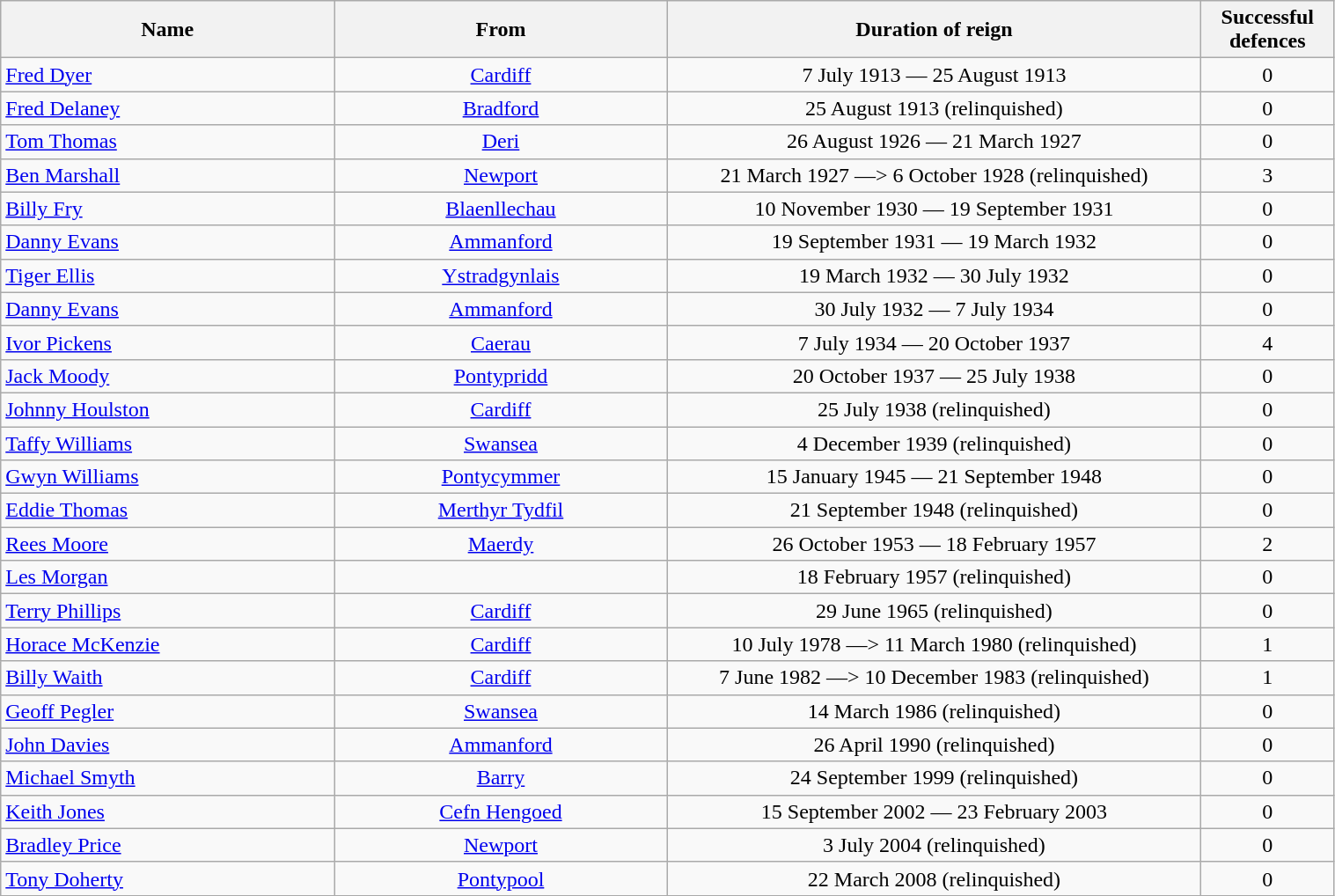<table class="wikitable" style="width:80%;">
<tr>
<th style="width:25%;">Name</th>
<th style="width:25%;">From</th>
<th style="width:40%;">Duration of reign</th>
<th style="width:10%;">Successful defences</th>
</tr>
<tr align=center>
<td align=left><a href='#'>Fred Dyer</a></td>
<td><a href='#'>Cardiff</a></td>
<td>7 July 1913 — 25 August 1913</td>
<td>0</td>
</tr>
<tr align=center>
<td align=left><a href='#'>Fred Delaney</a></td>
<td><a href='#'>Bradford</a></td>
<td>25 August 1913 (relinquished)</td>
<td>0</td>
</tr>
<tr align=center>
<td align=left><a href='#'>Tom Thomas</a></td>
<td><a href='#'>Deri</a></td>
<td>26 August 1926 — 21 March 1927</td>
<td>0</td>
</tr>
<tr align=center>
<td align=left><a href='#'>Ben Marshall</a></td>
<td><a href='#'>Newport</a></td>
<td>21 March 1927 —> 6 October 1928 (relinquished)</td>
<td>3</td>
</tr>
<tr align=center>
<td align=left><a href='#'>Billy Fry</a></td>
<td><a href='#'>Blaenllechau</a></td>
<td>10 November 1930 — 19 September 1931</td>
<td>0</td>
</tr>
<tr align=center>
<td align=left><a href='#'>Danny Evans</a></td>
<td><a href='#'>Ammanford</a></td>
<td>19 September 1931 — 19 March 1932</td>
<td>0</td>
</tr>
<tr align=center>
<td align=left><a href='#'>Tiger Ellis</a></td>
<td><a href='#'>Ystradgynlais</a></td>
<td>19 March 1932 — 30 July 1932</td>
<td>0</td>
</tr>
<tr align=center>
<td align=left><a href='#'>Danny Evans</a></td>
<td><a href='#'>Ammanford</a></td>
<td>30 July 1932 — 7 July 1934</td>
<td>0</td>
</tr>
<tr align=center>
<td align=left><a href='#'>Ivor Pickens</a></td>
<td><a href='#'>Caerau</a></td>
<td>7 July 1934 — 20 October 1937</td>
<td>4</td>
</tr>
<tr align=center>
<td align=left><a href='#'>Jack Moody</a></td>
<td><a href='#'>Pontypridd</a></td>
<td>20 October 1937 — 25 July 1938</td>
<td>0</td>
</tr>
<tr align=center>
<td align=left><a href='#'>Johnny Houlston</a></td>
<td><a href='#'>Cardiff</a></td>
<td>25 July 1938 (relinquished)</td>
<td>0</td>
</tr>
<tr align=center>
<td align=left><a href='#'>Taffy Williams</a></td>
<td><a href='#'>Swansea</a></td>
<td>4 December 1939 (relinquished)</td>
<td>0</td>
</tr>
<tr align=center>
<td align=left><a href='#'>Gwyn Williams</a></td>
<td><a href='#'>Pontycymmer</a></td>
<td>15 January 1945 — 21 September 1948</td>
<td>0</td>
</tr>
<tr align=center>
<td align=left><a href='#'>Eddie Thomas</a></td>
<td><a href='#'>Merthyr Tydfil</a></td>
<td>21 September 1948 (relinquished)</td>
<td>0</td>
</tr>
<tr align=center>
<td align=left><a href='#'>Rees Moore</a></td>
<td><a href='#'>Maerdy</a></td>
<td>26 October 1953 — 18 February 1957</td>
<td>2</td>
</tr>
<tr align=center>
<td align=left><a href='#'>Les Morgan</a></td>
<td></td>
<td>18 February 1957 (relinquished)</td>
<td>0</td>
</tr>
<tr align=center>
<td align=left><a href='#'>Terry Phillips</a></td>
<td><a href='#'>Cardiff</a></td>
<td>29 June 1965 (relinquished)</td>
<td>0</td>
</tr>
<tr align=center>
<td align=left><a href='#'>Horace McKenzie</a></td>
<td><a href='#'>Cardiff</a></td>
<td>10 July 1978 —> 11 March 1980 (relinquished)</td>
<td>1</td>
</tr>
<tr align=center>
<td align=left><a href='#'>Billy Waith</a></td>
<td><a href='#'>Cardiff</a></td>
<td>7 June 1982 —> 10 December 1983 (relinquished)</td>
<td>1</td>
</tr>
<tr align=center>
<td align=left><a href='#'>Geoff Pegler</a></td>
<td><a href='#'>Swansea</a></td>
<td>14 March 1986 (relinquished)</td>
<td>0</td>
</tr>
<tr align=center>
<td align=left><a href='#'>John Davies</a></td>
<td><a href='#'>Ammanford</a></td>
<td>26 April 1990 (relinquished)</td>
<td>0</td>
</tr>
<tr align=center>
<td align=left><a href='#'>Michael Smyth</a></td>
<td><a href='#'>Barry</a></td>
<td>24 September 1999 (relinquished)</td>
<td>0</td>
</tr>
<tr align=center>
<td align=left><a href='#'>Keith Jones</a></td>
<td><a href='#'>Cefn Hengoed</a></td>
<td>15 September 2002 — 23 February 2003</td>
<td>0</td>
</tr>
<tr align=center>
<td align=left><a href='#'>Bradley Price</a></td>
<td><a href='#'>Newport</a></td>
<td>3 July 2004 (relinquished)</td>
<td>0</td>
</tr>
<tr align=center>
<td align=left><a href='#'>Tony Doherty</a></td>
<td><a href='#'>Pontypool</a></td>
<td>22 March 2008 (relinquished)</td>
<td>0</td>
</tr>
</table>
